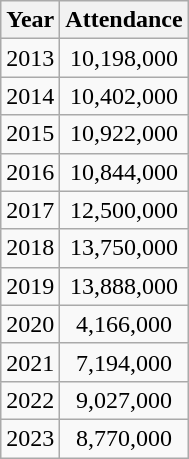<table class="wikitable" style="text-align:center">
<tr>
<th>Year</th>
<th>Attendance</th>
</tr>
<tr>
<td>2013</td>
<td>10,198,000</td>
</tr>
<tr>
<td>2014</td>
<td>10,402,000 </td>
</tr>
<tr>
<td>2015</td>
<td>10,922,000</td>
</tr>
<tr>
<td>2016</td>
<td>10,844,000 </td>
</tr>
<tr>
<td>2017</td>
<td>12,500,000</td>
</tr>
<tr>
<td>2018</td>
<td>13,750,000</td>
</tr>
<tr>
<td>2019</td>
<td>13,888,000</td>
</tr>
<tr>
<td>2020</td>
<td>4,166,000</td>
</tr>
<tr>
<td>2021</td>
<td>7,194,000</td>
</tr>
<tr>
<td>2022</td>
<td>9,027,000</td>
</tr>
<tr>
<td>2023</td>
<td>8,770,000</td>
</tr>
</table>
